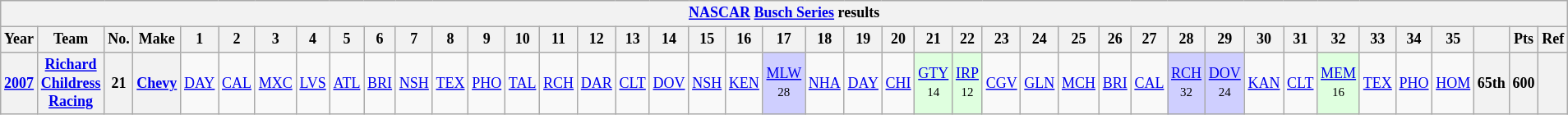<table class="wikitable" style="text-align:center; font-size:75%">
<tr>
<th colspan=42><a href='#'>NASCAR</a> <a href='#'>Busch Series</a> results</th>
</tr>
<tr>
<th>Year</th>
<th>Team</th>
<th>No.</th>
<th>Make</th>
<th>1</th>
<th>2</th>
<th>3</th>
<th>4</th>
<th>5</th>
<th>6</th>
<th>7</th>
<th>8</th>
<th>9</th>
<th>10</th>
<th>11</th>
<th>12</th>
<th>13</th>
<th>14</th>
<th>15</th>
<th>16</th>
<th>17</th>
<th>18</th>
<th>19</th>
<th>20</th>
<th>21</th>
<th>22</th>
<th>23</th>
<th>24</th>
<th>25</th>
<th>26</th>
<th>27</th>
<th>28</th>
<th>29</th>
<th>30</th>
<th>31</th>
<th>32</th>
<th>33</th>
<th>34</th>
<th>35</th>
<th></th>
<th>Pts</th>
<th>Ref</th>
</tr>
<tr>
<th><a href='#'>2007</a></th>
<th><a href='#'>Richard Childress Racing</a></th>
<th>21</th>
<th><a href='#'>Chevy</a></th>
<td><a href='#'>DAY</a></td>
<td><a href='#'>CAL</a></td>
<td><a href='#'>MXC</a></td>
<td><a href='#'>LVS</a></td>
<td><a href='#'>ATL</a></td>
<td><a href='#'>BRI</a></td>
<td><a href='#'>NSH</a></td>
<td><a href='#'>TEX</a></td>
<td><a href='#'>PHO</a></td>
<td><a href='#'>TAL</a></td>
<td><a href='#'>RCH</a></td>
<td><a href='#'>DAR</a></td>
<td><a href='#'>CLT</a></td>
<td><a href='#'>DOV</a></td>
<td><a href='#'>NSH</a></td>
<td><a href='#'>KEN</a></td>
<td style="background:#CFCFFF;"><a href='#'>MLW</a><br><small>28</small></td>
<td><a href='#'>NHA</a></td>
<td><a href='#'>DAY</a></td>
<td><a href='#'>CHI</a></td>
<td style="background:#DFFFDF;"><a href='#'>GTY</a><br><small>14</small></td>
<td style="background:#DFFFDF;"><a href='#'>IRP</a><br><small>12</small></td>
<td><a href='#'>CGV</a></td>
<td><a href='#'>GLN</a></td>
<td><a href='#'>MCH</a></td>
<td><a href='#'>BRI</a></td>
<td><a href='#'>CAL</a></td>
<td style="background:#CFCFFF;"><a href='#'>RCH</a><br><small>32</small></td>
<td style="background:#CFCFFF;"><a href='#'>DOV</a><br><small>24</small></td>
<td><a href='#'>KAN</a></td>
<td><a href='#'>CLT</a></td>
<td style="background:#DFFFDF;"><a href='#'>MEM</a><br><small>16</small></td>
<td><a href='#'>TEX</a></td>
<td><a href='#'>PHO</a></td>
<td><a href='#'>HOM</a></td>
<th>65th</th>
<th>600</th>
<th></th>
</tr>
</table>
